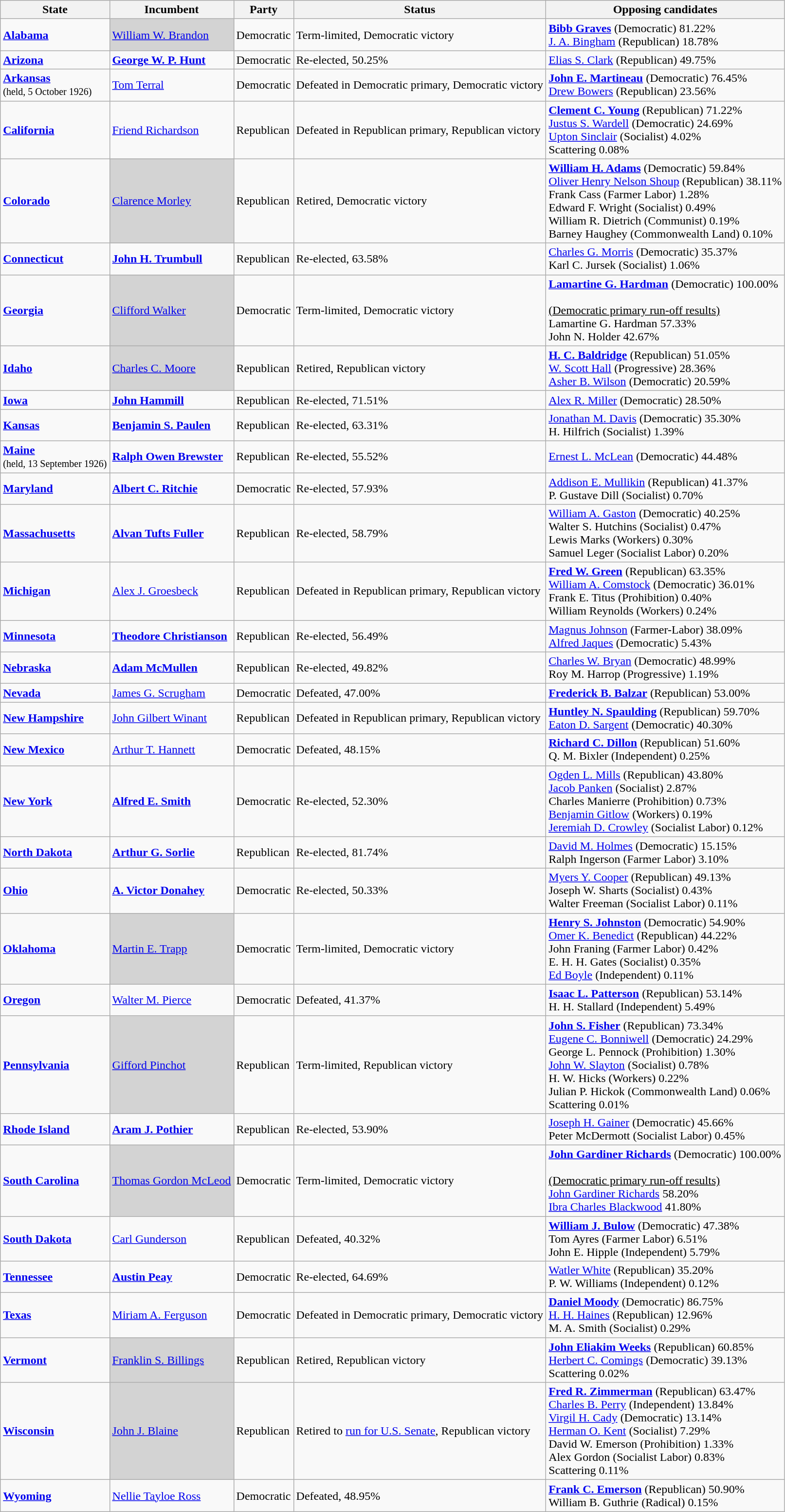<table class="wikitable">
<tr>
<th>State</th>
<th>Incumbent</th>
<th>Party</th>
<th>Status</th>
<th>Opposing candidates</th>
</tr>
<tr>
<td><strong><a href='#'>Alabama</a></strong></td>
<td bgcolor="lightgrey"><a href='#'>William W. Brandon</a></td>
<td>Democratic</td>
<td>Term-limited, Democratic victory</td>
<td><strong><a href='#'>Bibb Graves</a></strong> (Democratic) 81.22%<br><a href='#'>J. A. Bingham</a> (Republican) 18.78%<br></td>
</tr>
<tr>
<td><strong><a href='#'>Arizona</a></strong></td>
<td><strong><a href='#'>George W. P. Hunt</a></strong></td>
<td>Democratic</td>
<td>Re-elected, 50.25%</td>
<td><a href='#'>Elias S. Clark</a> (Republican) 49.75%<br></td>
</tr>
<tr>
<td><strong><a href='#'>Arkansas</a></strong><br><small>(held, 5 October 1926)</small></td>
<td><a href='#'>Tom Terral</a></td>
<td>Democratic</td>
<td>Defeated in Democratic primary, Democratic victory</td>
<td><strong><a href='#'>John E. Martineau</a></strong> (Democratic) 76.45%<br><a href='#'>Drew Bowers</a> (Republican) 23.56%<br></td>
</tr>
<tr>
<td><strong><a href='#'>California</a></strong></td>
<td><a href='#'>Friend Richardson</a></td>
<td>Republican</td>
<td>Defeated in Republican primary, Republican victory</td>
<td><strong><a href='#'>Clement C. Young</a></strong> (Republican) 71.22%<br><a href='#'>Justus S. Wardell</a> (Democratic) 24.69%<br><a href='#'>Upton Sinclair</a> (Socialist) 4.02%<br>Scattering 0.08%<br></td>
</tr>
<tr>
<td><strong><a href='#'>Colorado</a></strong></td>
<td bgcolor="lightgrey"><a href='#'>Clarence Morley</a></td>
<td>Republican</td>
<td>Retired, Democratic victory</td>
<td><strong><a href='#'>William H. Adams</a></strong> (Democratic) 59.84%<br><a href='#'>Oliver Henry Nelson Shoup</a> (Republican) 38.11%<br>Frank Cass (Farmer Labor) 1.28%<br>Edward F. Wright (Socialist) 0.49%<br>William R. Dietrich (Communist) 0.19%<br>Barney Haughey (Commonwealth Land) 0.10%<br></td>
</tr>
<tr>
<td><strong><a href='#'>Connecticut</a></strong></td>
<td><strong><a href='#'>John H. Trumbull</a></strong></td>
<td>Republican</td>
<td>Re-elected, 63.58%</td>
<td><a href='#'>Charles G. Morris</a> (Democratic) 35.37%<br>Karl C. Jursek (Socialist) 1.06%<br></td>
</tr>
<tr>
<td><strong><a href='#'>Georgia</a></strong></td>
<td bgcolor="lightgrey"><a href='#'>Clifford Walker</a></td>
<td>Democratic</td>
<td>Term-limited, Democratic victory</td>
<td><strong><a href='#'>Lamartine G. Hardman</a></strong> (Democratic) 100.00%<br><br><u>(Democratic primary run-off results)</u><br>Lamartine G. Hardman 57.33%<br>John N. Holder 42.67%<br></td>
</tr>
<tr>
<td><strong><a href='#'>Idaho</a></strong></td>
<td bgcolor="lightgrey"><a href='#'>Charles C. Moore</a></td>
<td>Republican</td>
<td>Retired, Republican victory</td>
<td><strong><a href='#'>H. C. Baldridge</a></strong> (Republican) 51.05%<br><a href='#'>W. Scott Hall</a> (Progressive) 28.36%<br><a href='#'>Asher B. Wilson</a> (Democratic) 20.59%<br></td>
</tr>
<tr>
<td><strong><a href='#'>Iowa</a></strong></td>
<td><strong><a href='#'>John Hammill</a></strong></td>
<td>Republican</td>
<td>Re-elected, 71.51%</td>
<td><a href='#'>Alex R. Miller</a> (Democratic) 28.50%<br></td>
</tr>
<tr>
<td><strong><a href='#'>Kansas</a></strong></td>
<td><strong><a href='#'>Benjamin S. Paulen</a></strong></td>
<td>Republican</td>
<td>Re-elected, 63.31%</td>
<td><a href='#'>Jonathan M. Davis</a> (Democratic) 35.30%<br>H. Hilfrich (Socialist) 1.39%<br></td>
</tr>
<tr>
<td><strong><a href='#'>Maine</a></strong><br><small>(held, 13 September 1926)</small></td>
<td><strong><a href='#'>Ralph Owen Brewster</a></strong></td>
<td>Republican</td>
<td>Re-elected, 55.52%</td>
<td><a href='#'>Ernest L. McLean</a> (Democratic) 44.48%<br></td>
</tr>
<tr>
<td><strong><a href='#'>Maryland</a></strong></td>
<td><strong><a href='#'>Albert C. Ritchie</a></strong></td>
<td>Democratic</td>
<td>Re-elected, 57.93%</td>
<td><a href='#'>Addison E. Mullikin</a> (Republican) 41.37%<br>P. Gustave Dill (Socialist) 0.70%<br></td>
</tr>
<tr>
<td><strong><a href='#'>Massachusetts</a></strong></td>
<td><strong><a href='#'>Alvan Tufts Fuller</a></strong></td>
<td>Republican</td>
<td>Re-elected, 58.79%</td>
<td><a href='#'>William A. Gaston</a> (Democratic) 40.25%<br>Walter S. Hutchins (Socialist) 0.47%<br>Lewis Marks (Workers) 0.30%<br>Samuel Leger (Socialist Labor) 0.20%<br></td>
</tr>
<tr>
<td><strong><a href='#'>Michigan</a></strong></td>
<td><a href='#'>Alex J. Groesbeck</a></td>
<td>Republican</td>
<td>Defeated in Republican primary, Republican victory</td>
<td><strong><a href='#'>Fred W. Green</a></strong> (Republican) 63.35%<br><a href='#'>William A. Comstock</a> (Democratic) 36.01%<br>Frank E. Titus (Prohibition) 0.40%<br>William Reynolds (Workers) 0.24%<br></td>
</tr>
<tr>
<td><strong><a href='#'>Minnesota</a></strong></td>
<td><strong><a href='#'>Theodore Christianson</a></strong></td>
<td>Republican</td>
<td>Re-elected, 56.49%</td>
<td><a href='#'>Magnus Johnson</a> (Farmer-Labor) 38.09%<br><a href='#'>Alfred Jaques</a> (Democratic) 5.43%<br></td>
</tr>
<tr>
<td><strong><a href='#'>Nebraska</a></strong></td>
<td><strong><a href='#'>Adam McMullen</a></strong></td>
<td>Republican</td>
<td>Re-elected, 49.82%</td>
<td><a href='#'>Charles W. Bryan</a> (Democratic) 48.99%<br>Roy M. Harrop (Progressive) 1.19%<br></td>
</tr>
<tr>
<td><strong><a href='#'>Nevada</a></strong></td>
<td><a href='#'>James G. Scrugham</a></td>
<td>Democratic</td>
<td>Defeated, 47.00%</td>
<td><strong><a href='#'>Frederick B. Balzar</a></strong> (Republican) 53.00%<br></td>
</tr>
<tr>
<td><strong><a href='#'>New Hampshire</a></strong></td>
<td><a href='#'>John Gilbert Winant</a></td>
<td>Republican</td>
<td>Defeated in Republican primary, Republican victory</td>
<td><strong><a href='#'>Huntley N. Spaulding</a></strong> (Republican) 59.70%<br><a href='#'>Eaton D. Sargent</a> (Democratic) 40.30%<br></td>
</tr>
<tr>
<td><strong><a href='#'>New Mexico</a></strong></td>
<td><a href='#'>Arthur T. Hannett</a></td>
<td>Democratic</td>
<td>Defeated, 48.15%</td>
<td><strong><a href='#'>Richard C. Dillon</a></strong> (Republican) 51.60%<br>Q. M. Bixler (Independent) 0.25%<br></td>
</tr>
<tr>
<td><strong><a href='#'>New York</a></strong></td>
<td><strong><a href='#'>Alfred E. Smith</a></strong></td>
<td>Democratic</td>
<td>Re-elected, 52.30%</td>
<td><a href='#'>Ogden L. Mills</a> (Republican) 43.80%<br><a href='#'>Jacob Panken</a> (Socialist) 2.87%<br>Charles Manierre (Prohibition) 0.73%<br><a href='#'>Benjamin Gitlow</a> (Workers) 0.19%<br><a href='#'>Jeremiah D. Crowley</a> (Socialist Labor) 0.12%<br></td>
</tr>
<tr>
<td><strong><a href='#'>North Dakota</a></strong></td>
<td><strong><a href='#'>Arthur G. Sorlie</a></strong></td>
<td>Republican</td>
<td>Re-elected, 81.74%</td>
<td><a href='#'>David M. Holmes</a> (Democratic) 15.15%<br>Ralph Ingerson (Farmer Labor) 3.10%<br></td>
</tr>
<tr>
<td><strong><a href='#'>Ohio</a></strong></td>
<td><strong><a href='#'>A. Victor Donahey</a></strong></td>
<td>Democratic</td>
<td>Re-elected, 50.33%</td>
<td><a href='#'>Myers Y. Cooper</a> (Republican) 49.13%<br>Joseph W. Sharts (Socialist) 0.43%<br>Walter Freeman (Socialist Labor) 0.11%<br></td>
</tr>
<tr>
<td><strong><a href='#'>Oklahoma</a></strong></td>
<td bgcolor="lightgrey"><a href='#'>Martin E. Trapp</a></td>
<td>Democratic</td>
<td>Term-limited, Democratic victory</td>
<td><strong><a href='#'>Henry S. Johnston</a></strong> (Democratic) 54.90%<br><a href='#'>Omer K. Benedict</a> (Republican) 44.22%<br>John Franing (Farmer Labor) 0.42%<br>E. H. H. Gates (Socialist) 0.35%<br><a href='#'>Ed Boyle</a> (Independent) 0.11%<br></td>
</tr>
<tr>
<td><strong><a href='#'>Oregon</a></strong></td>
<td><a href='#'>Walter M. Pierce</a></td>
<td>Democratic</td>
<td>Defeated, 41.37%</td>
<td><strong><a href='#'>Isaac L. Patterson</a></strong> (Republican) 53.14%<br>H. H. Stallard (Independent) 5.49%<br></td>
</tr>
<tr>
<td><strong><a href='#'>Pennsylvania</a></strong></td>
<td bgcolor="lightgrey"><a href='#'>Gifford Pinchot</a></td>
<td>Republican</td>
<td>Term-limited, Republican victory</td>
<td><strong><a href='#'>John S. Fisher</a></strong> (Republican) 73.34%<br><a href='#'>Eugene C. Bonniwell</a> (Democratic) 24.29%<br>George L. Pennock (Prohibition) 1.30%<br><a href='#'>John W. Slayton</a> (Socialist) 0.78%<br>H. W. Hicks (Workers) 0.22%<br>Julian P. Hickok (Commonwealth Land) 0.06%<br>Scattering 0.01%<br></td>
</tr>
<tr>
<td><strong><a href='#'>Rhode Island</a></strong></td>
<td><strong><a href='#'>Aram J. Pothier</a></strong></td>
<td>Republican</td>
<td>Re-elected, 53.90%</td>
<td><a href='#'>Joseph H. Gainer</a> (Democratic) 45.66%<br>Peter McDermott (Socialist Labor) 0.45%<br></td>
</tr>
<tr>
<td><strong><a href='#'>South Carolina</a></strong></td>
<td bgcolor="lightgrey"><a href='#'>Thomas Gordon McLeod</a></td>
<td>Democratic</td>
<td>Term-limited, Democratic victory</td>
<td><strong><a href='#'>John Gardiner Richards</a></strong> (Democratic) 100.00%<br><br><u>(Democratic primary run-off results)</u><br><a href='#'>John Gardiner Richards</a> 58.20%<br><a href='#'>Ibra Charles Blackwood</a> 41.80%<br></td>
</tr>
<tr>
<td><strong><a href='#'>South Dakota</a></strong></td>
<td><a href='#'>Carl Gunderson</a></td>
<td>Republican</td>
<td>Defeated, 40.32%</td>
<td><strong><a href='#'>William J. Bulow</a></strong> (Democratic) 47.38%<br>Tom Ayres (Farmer Labor) 6.51%<br>John E. Hipple (Independent) 5.79%<br></td>
</tr>
<tr>
<td><strong><a href='#'>Tennessee</a></strong></td>
<td><strong><a href='#'>Austin Peay</a></strong></td>
<td>Democratic</td>
<td>Re-elected, 64.69%</td>
<td><a href='#'>Watler White</a> (Republican) 35.20%<br>P. W. Williams (Independent) 0.12%<br></td>
</tr>
<tr>
<td><strong><a href='#'>Texas</a></strong></td>
<td><a href='#'>Miriam A. Ferguson</a></td>
<td>Democratic</td>
<td>Defeated in Democratic primary, Democratic victory</td>
<td><strong><a href='#'>Daniel Moody</a></strong> (Democratic) 86.75%<br><a href='#'>H. H. Haines</a> (Republican) 12.96%<br>M. A. Smith (Socialist) 0.29%<br></td>
</tr>
<tr>
<td><strong><a href='#'>Vermont</a></strong></td>
<td bgcolor="lightgrey"><a href='#'>Franklin S. Billings</a></td>
<td>Republican</td>
<td>Retired, Republican victory</td>
<td><strong><a href='#'>John Eliakim Weeks</a></strong> (Republican) 60.85%<br><a href='#'>Herbert C. Comings</a> (Democratic) 39.13%<br>Scattering 0.02%<br></td>
</tr>
<tr>
<td><strong><a href='#'>Wisconsin</a></strong></td>
<td bgcolor="lightgrey"><a href='#'>John J. Blaine</a></td>
<td>Republican</td>
<td>Retired to <a href='#'>run for U.S. Senate</a>, Republican victory</td>
<td><strong><a href='#'>Fred R. Zimmerman</a></strong> (Republican) 63.47%<br><a href='#'>Charles B. Perry</a> (Independent) 13.84%<br><a href='#'>Virgil H. Cady</a> (Democratic) 13.14%<br><a href='#'>Herman O. Kent</a> (Socialist) 7.29%<br>David W. Emerson (Prohibition) 1.33%<br>Alex Gordon (Socialist Labor) 0.83%<br>Scattering 0.11%<br></td>
</tr>
<tr>
<td><strong><a href='#'>Wyoming</a></strong></td>
<td><a href='#'>Nellie Tayloe Ross</a></td>
<td>Democratic</td>
<td>Defeated, 48.95%</td>
<td><strong><a href='#'>Frank C. Emerson</a></strong> (Republican) 50.90%<br>William B. Guthrie (Radical) 0.15%<br></td>
</tr>
</table>
